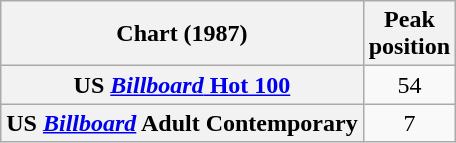<table class="wikitable sortable plainrowheaders" style="text-align:center">
<tr>
<th>Chart (1987)</th>
<th>Peak<br>position</th>
</tr>
<tr>
<th scope="row">US <a href='#'><em>Billboard</em> Hot 100</a></th>
<td>54</td>
</tr>
<tr>
<th scope="row">US <em><a href='#'>Billboard</a></em> Adult Contemporary</th>
<td>7</td>
</tr>
</table>
